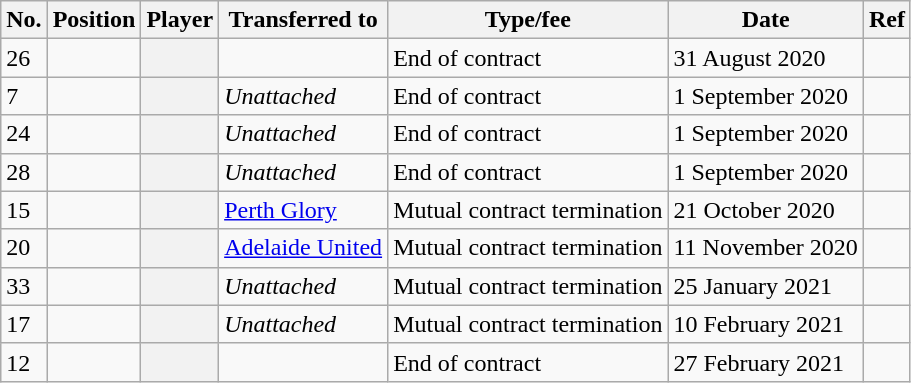<table class="wikitable plainrowheaders sortable" style="text-align:center; text-align:left">
<tr>
<th scope="col">No.</th>
<th scope="col">Position</th>
<th scope="col">Player</th>
<th scope="col">Transferred to</th>
<th scope="col">Type/fee</th>
<th scope="col">Date</th>
<th scope="col" class="unsortable">Ref</th>
</tr>
<tr>
<td>26</td>
<td></td>
<th scope="row"></th>
<td></td>
<td>End of contract</td>
<td>31 August 2020</td>
<td></td>
</tr>
<tr>
<td>7</td>
<td></td>
<th scope="row"></th>
<td><em>Unattached</em></td>
<td>End of contract</td>
<td>1 September 2020</td>
<td></td>
</tr>
<tr>
<td>24</td>
<td></td>
<th scope="row"></th>
<td><em>Unattached</em></td>
<td>End of contract</td>
<td>1 September 2020</td>
<td></td>
</tr>
<tr>
<td>28</td>
<td></td>
<th scope="row"></th>
<td><em>Unattached</em></td>
<td>End of contract</td>
<td>1 September 2020</td>
<td></td>
</tr>
<tr>
<td>15</td>
<td></td>
<th scope="row"></th>
<td><a href='#'>Perth Glory</a></td>
<td>Mutual contract termination</td>
<td>21 October 2020</td>
<td></td>
</tr>
<tr>
<td>20</td>
<td></td>
<th scope="row"></th>
<td><a href='#'>Adelaide United</a></td>
<td>Mutual contract termination</td>
<td>11 November 2020</td>
<td></td>
</tr>
<tr>
<td>33</td>
<td></td>
<th scope="row"></th>
<td><em>Unattached</em></td>
<td>Mutual contract termination</td>
<td>25 January 2021</td>
<td></td>
</tr>
<tr>
<td>17</td>
<td></td>
<th scope="row"></th>
<td><em>Unattached</em></td>
<td>Mutual contract termination</td>
<td>10 February 2021</td>
<td></td>
</tr>
<tr>
<td>12</td>
<td></td>
<th scope="row"></th>
<td></td>
<td>End of contract</td>
<td>27 February 2021</td>
<td></td>
</tr>
</table>
